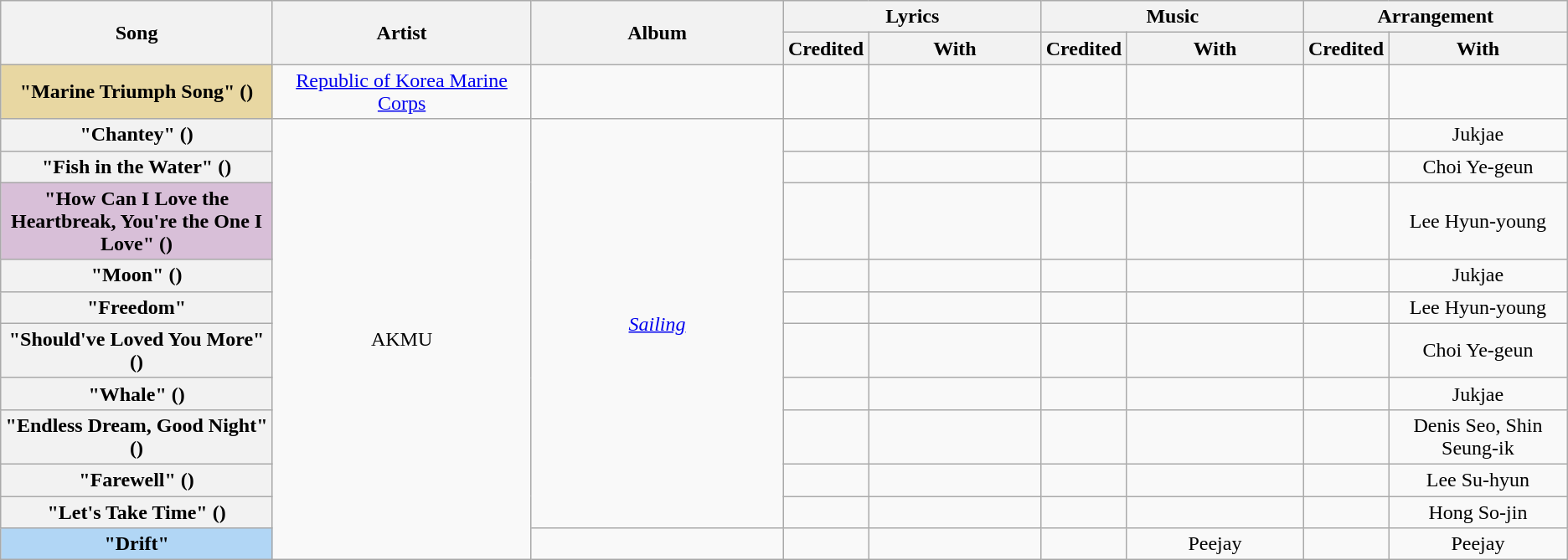<table class="wikitable plainrowheaders" style="text-align:center;">
<tr>
<th rowspan="2" width="300px">Song</th>
<th rowspan="2" width="300px">Artist</th>
<th rowspan="2" width="300px">Album</th>
<th colspan="2">Lyrics</th>
<th colspan="2">Music</th>
<th colspan="2">Arrangement</th>
</tr>
<tr>
<th width="50px">Credited</th>
<th width="200px">With</th>
<th width="50px">Credited</th>
<th width="200px">With</th>
<th width="50px">Credited</th>
<th width="200px">With</th>
</tr>
<tr>
<th scope="row" style="background-color:#e8d7a2">"Marine Triumph Song" () <br>
</th>
<td><a href='#'>Republic of Korea Marine Corps</a></td>
<td></td>
<td></td>
<td></td>
<td></td>
<td></td>
<td></td>
<td></td>
</tr>
<tr>
<th scope="row">"Chantey" ()</th>
<td rowspan="11">AKMU</td>
<td rowspan="10"><em><a href='#'>Sailing</a></em></td>
<td></td>
<td></td>
<td></td>
<td></td>
<td></td>
<td>Jukjae</td>
</tr>
<tr>
<th scope="row">"Fish in the Water" ()</th>
<td></td>
<td></td>
<td></td>
<td></td>
<td></td>
<td>Choi Ye-geun</td>
</tr>
<tr>
<th scope="row" style="background-color:#D8BFD8">"How Can I Love the Heartbreak, You're the One I Love" () </th>
<td></td>
<td></td>
<td></td>
<td></td>
<td></td>
<td>Lee Hyun-young</td>
</tr>
<tr>
<th scope="row">"Moon" ()</th>
<td></td>
<td></td>
<td></td>
<td></td>
<td></td>
<td>Jukjae</td>
</tr>
<tr>
<th scope="row">"Freedom"</th>
<td></td>
<td></td>
<td></td>
<td></td>
<td></td>
<td>Lee Hyun-young</td>
</tr>
<tr>
<th scope="row">"Should've Loved You More" ()</th>
<td></td>
<td></td>
<td></td>
<td></td>
<td></td>
<td>Choi Ye-geun</td>
</tr>
<tr>
<th scope="row">"Whale" ()</th>
<td></td>
<td></td>
<td></td>
<td></td>
<td></td>
<td>Jukjae</td>
</tr>
<tr>
<th scope="row">"Endless Dream, Good Night" ()</th>
<td></td>
<td></td>
<td></td>
<td></td>
<td></td>
<td>Denis Seo, Shin Seung-ik</td>
</tr>
<tr>
<th scope="row">"Farewell" ()</th>
<td></td>
<td></td>
<td></td>
<td></td>
<td></td>
<td>Lee Su-hyun</td>
</tr>
<tr>
<th scope="row">"Let's Take Time" ()</th>
<td></td>
<td></td>
<td></td>
<td></td>
<td></td>
<td>Hong So-jin</td>
</tr>
<tr>
<th scope="row" style="background-color:#b1d6f5">"Drift" <br>
</th>
<td></td>
<td></td>
<td></td>
<td></td>
<td>Peejay</td>
<td></td>
<td>Peejay</td>
</tr>
</table>
